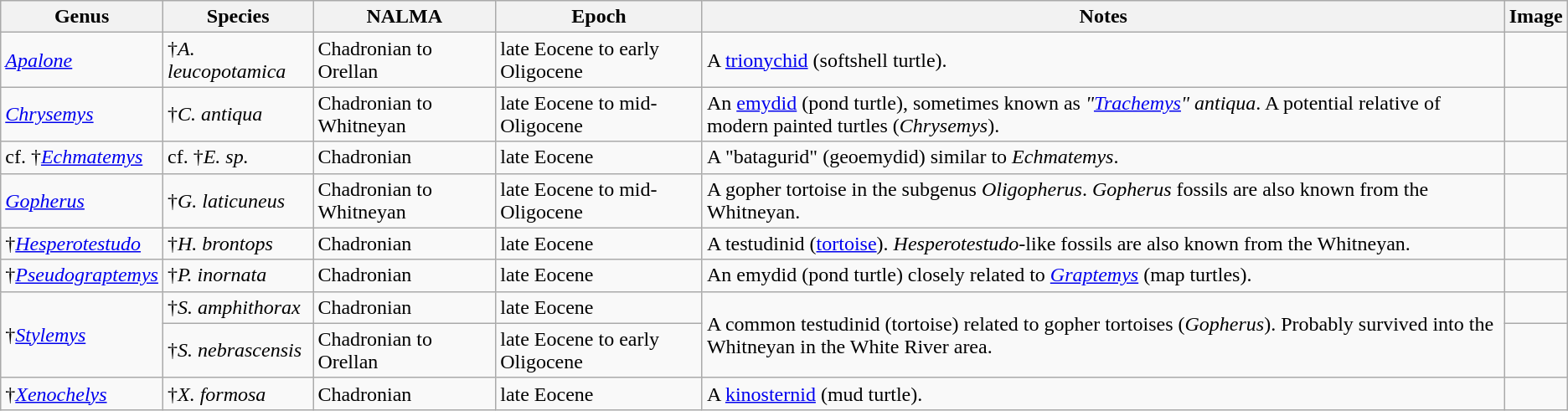<table class="wikitable sortable">
<tr>
<th>Genus</th>
<th>Species</th>
<th>NALMA</th>
<th>Epoch</th>
<th>Notes</th>
<th>Image</th>
</tr>
<tr>
<td><em><a href='#'>Apalone</a></em></td>
<td>†<em>A. leucopotamica</em></td>
<td>Chadronian to Orellan</td>
<td>late Eocene to early Oligocene</td>
<td>A <a href='#'>trionychid</a> (softshell turtle).</td>
<td></td>
</tr>
<tr>
<td><em><a href='#'>Chrysemys</a></em></td>
<td>†<em>C. antiqua</em></td>
<td>Chadronian to Whitneyan</td>
<td>late Eocene to mid-Oligocene</td>
<td>An <a href='#'>emydid</a> (pond turtle), sometimes known as <em>"<a href='#'>Trachemys</a>" antiqua</em>. A potential relative of modern painted turtles (<em>Chrysemys</em>).</td>
<td></td>
</tr>
<tr>
<td>cf. †<em><a href='#'>Echmatemys</a></em></td>
<td>cf. †<em>E. sp.</em></td>
<td>Chadronian</td>
<td>late Eocene</td>
<td>A "batagurid" (geoemydid) similar to <em>Echmatemys</em>.</td>
<td></td>
</tr>
<tr>
<td><em><a href='#'>Gopherus</a></em></td>
<td>†<em>G. laticuneus</em></td>
<td>Chadronian to Whitneyan</td>
<td>late Eocene to mid-Oligocene</td>
<td>A gopher tortoise in the subgenus <em>Oligopherus</em>. <em>Gopherus</em> fossils are also known from the Whitneyan.</td>
<td></td>
</tr>
<tr>
<td>†<em><a href='#'>Hesperotestudo</a></em></td>
<td>†<em>H. brontops</em></td>
<td>Chadronian</td>
<td>late Eocene</td>
<td>A testudinid (<a href='#'>tortoise</a>). <em>Hesperotestudo</em>-like fossils are also known from the Whitneyan.</td>
<td></td>
</tr>
<tr>
<td>†<em><a href='#'>Pseudograptemys</a></em></td>
<td>†<em>P. inornata</em></td>
<td>Chadronian</td>
<td>late Eocene</td>
<td>An emydid (pond turtle) closely related to <em><a href='#'>Graptemys</a></em> (map turtles).</td>
<td></td>
</tr>
<tr>
<td rowspan="2">†<em><a href='#'>Stylemys</a></em></td>
<td>†<em>S. amphithorax</em></td>
<td>Chadronian</td>
<td>late Eocene</td>
<td rowspan="2">A common testudinid (tortoise) related to gopher tortoises (<em>Gopherus</em>). Probably survived into the Whitneyan in the White River area.</td>
<td></td>
</tr>
<tr>
<td>†<em>S. nebrascensis</em></td>
<td>Chadronian to Orellan</td>
<td>late Eocene to early Oligocene</td>
<td></td>
</tr>
<tr>
<td>†<em><a href='#'>Xenochelys</a></em></td>
<td>†<em>X. formosa</em></td>
<td>Chadronian</td>
<td>late Eocene</td>
<td>A <a href='#'>kinosternid</a> (mud turtle).</td>
<td></td>
</tr>
</table>
